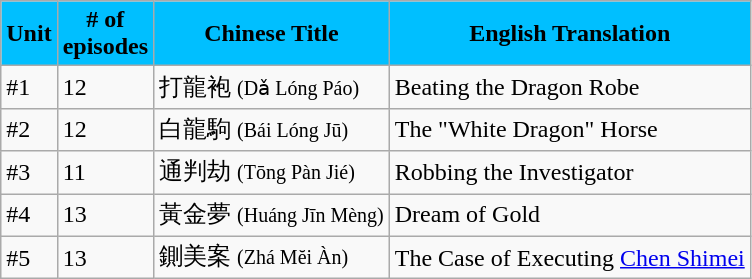<table class="wikitable">
<tr>
<th style="background-color: #00BFFF" width="20">Unit</th>
<th style="background-color: #00BFFF"># of<br>episodes</th>
<th style="background-color: #00BFFF">Chinese Title</th>
<th style="background-color: #00BFFF">English Translation</th>
</tr>
<tr>
<td>#1</td>
<td>12</td>
<td>打龍袍 <small>(Dǎ Lóng Páo)</small></td>
<td>Beating the Dragon Robe</td>
</tr>
<tr>
<td>#2</td>
<td>12</td>
<td>白龍駒 <small>(Bái Lóng Jū)</small></td>
<td>The "White Dragon" Horse</td>
</tr>
<tr>
<td>#3</td>
<td>11</td>
<td>通判劫 <small>(Tōng Pàn Jié)</small></td>
<td>Robbing the Investigator</td>
</tr>
<tr>
<td>#4</td>
<td>13</td>
<td>黃金夢 <small>(Huáng Jīn Mèng)</small></td>
<td>Dream of Gold</td>
</tr>
<tr>
<td>#5</td>
<td>13</td>
<td>鍘美案 <small>(Zhá Mĕi Àn)</small></td>
<td>The Case of Executing <a href='#'>Chen Shimei</a></td>
</tr>
</table>
